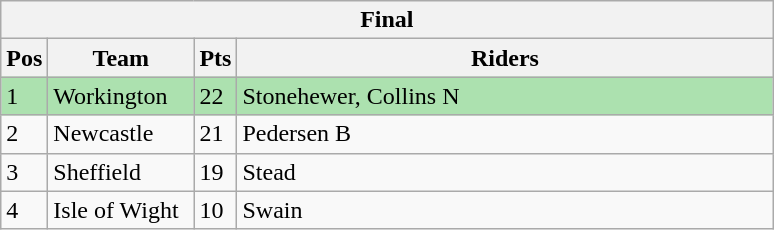<table class="wikitable">
<tr>
<th colspan="4">Final</th>
</tr>
<tr>
<th width=20>Pos</th>
<th width=90>Team</th>
<th width=20>Pts</th>
<th width=350>Riders</th>
</tr>
<tr style="background:#ACE1AF;">
<td>1</td>
<td align=left>Workington</td>
<td>22</td>
<td>Stonehewer, Collins N</td>
</tr>
<tr>
<td>2</td>
<td align=left>Newcastle</td>
<td>21</td>
<td>Pedersen B</td>
</tr>
<tr>
<td>3</td>
<td align=left>Sheffield</td>
<td>19</td>
<td>Stead</td>
</tr>
<tr>
<td>4</td>
<td align=left>Isle of Wight</td>
<td>10</td>
<td>Swain</td>
</tr>
</table>
